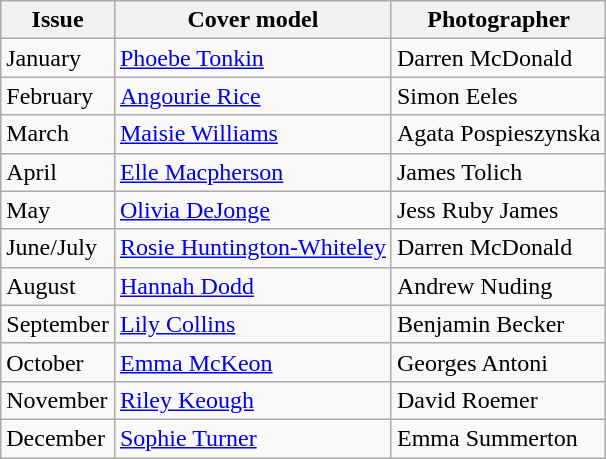<table class="sortable wikitable">
<tr>
<th>Issue</th>
<th>Cover model</th>
<th>Photographer</th>
</tr>
<tr>
<td>January</td>
<td><a href='#'>Phoebe Tonkin</a></td>
<td>Darren McDonald</td>
</tr>
<tr>
<td>February</td>
<td><a href='#'>Angourie Rice</a></td>
<td>Simon Eeles</td>
</tr>
<tr>
<td>March</td>
<td><a href='#'>Maisie Williams</a></td>
<td>Agata Pospieszynska</td>
</tr>
<tr>
<td>April</td>
<td><a href='#'>Elle Macpherson</a></td>
<td>James Tolich</td>
</tr>
<tr>
<td>May</td>
<td><a href='#'>Olivia DeJonge</a></td>
<td>Jess Ruby James</td>
</tr>
<tr>
<td>June/July</td>
<td><a href='#'>Rosie Huntington-Whiteley</a></td>
<td>Darren McDonald</td>
</tr>
<tr>
<td>August</td>
<td><a href='#'>Hannah Dodd</a></td>
<td>Andrew Nuding</td>
</tr>
<tr>
<td>September</td>
<td><a href='#'>Lily Collins</a></td>
<td>Benjamin Becker</td>
</tr>
<tr>
<td>October</td>
<td><a href='#'>Emma McKeon</a></td>
<td>Georges Antoni</td>
</tr>
<tr>
<td>November</td>
<td><a href='#'>Riley Keough</a></td>
<td>David Roemer</td>
</tr>
<tr>
<td>December</td>
<td><a href='#'>Sophie Turner</a></td>
<td>Emma Summerton</td>
</tr>
</table>
